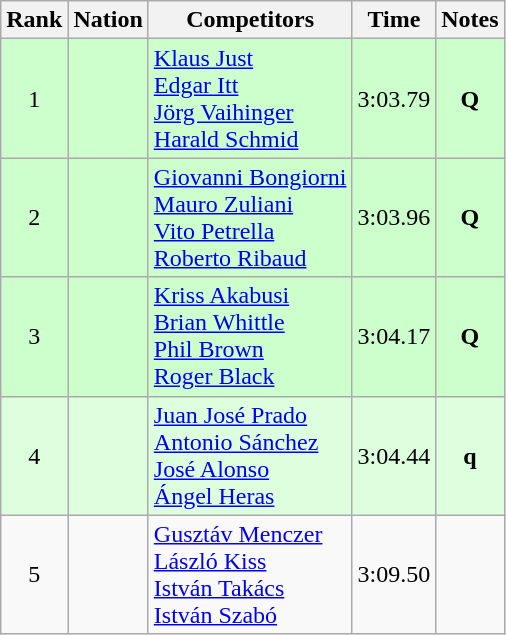<table class="wikitable sortable" style="text-align:center">
<tr>
<th>Rank</th>
<th>Nation</th>
<th>Competitors</th>
<th>Time</th>
<th>Notes</th>
</tr>
<tr bgcolor=ccffcc>
<td>1</td>
<td align=left></td>
<td align=left><a href='#'>Klaus Just</a><br><a href='#'>Edgar Itt</a><br><a href='#'>Jörg Vaihinger</a><br><a href='#'>Harald Schmid</a></td>
<td>3:03.79</td>
<td><strong>Q</strong></td>
</tr>
<tr bgcolor=ccffcc>
<td>2</td>
<td align=left></td>
<td align=left><a href='#'>Giovanni Bongiorni</a><br><a href='#'>Mauro Zuliani</a><br><a href='#'>Vito Petrella</a><br><a href='#'>Roberto Ribaud</a></td>
<td>3:03.96</td>
<td><strong>Q</strong></td>
</tr>
<tr bgcolor=ccffcc>
<td>3</td>
<td align=left></td>
<td align=left><a href='#'>Kriss Akabusi</a><br><a href='#'>Brian Whittle</a><br><a href='#'>Phil Brown</a><br><a href='#'>Roger Black</a></td>
<td>3:04.17</td>
<td><strong>Q</strong></td>
</tr>
<tr bgcolor=ddffdd>
<td>4</td>
<td align=left></td>
<td align=left><a href='#'>Juan José Prado</a><br><a href='#'>Antonio Sánchez</a><br><a href='#'>José Alonso</a><br><a href='#'>Ángel Heras</a></td>
<td>3:04.44</td>
<td><strong>q</strong></td>
</tr>
<tr>
<td>5</td>
<td align=left></td>
<td align=left><a href='#'>Gusztáv Menczer</a><br><a href='#'>László Kiss</a><br><a href='#'>István Takács</a><br><a href='#'>István Szabó</a></td>
<td>3:09.50</td>
<td></td>
</tr>
</table>
